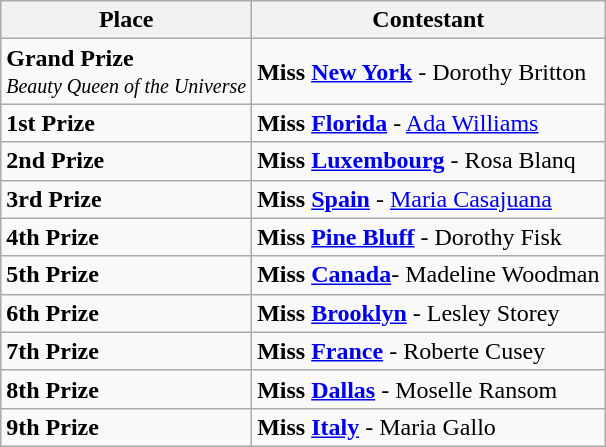<table class="wikitable">
<tr>
<th>Place</th>
<th>Contestant</th>
</tr>
<tr>
<td><strong>Grand Prize</strong><br><small><em>Beauty Queen of the Universe</em></small></td>
<td> <strong>Miss <a href='#'>New York</a></strong> - Dorothy Britton</td>
</tr>
<tr>
<td><strong>1st Prize</strong></td>
<td> <strong>Miss <a href='#'>Florida</a></strong> - <a href='#'>Ada Williams</a></td>
</tr>
<tr>
<td><strong>2nd Prize</strong></td>
<td> <strong>Miss <a href='#'>Luxembourg</a></strong> - Rosa Blanq</td>
</tr>
<tr>
<td><strong>3rd Prize</strong></td>
<td> <strong>Miss <a href='#'>Spain</a></strong> - <a href='#'>Maria Casajuana</a></td>
</tr>
<tr>
<td><strong>4th Prize</strong></td>
<td> <strong>Miss <a href='#'>Pine Bluff</a></strong> - Dorothy Fisk</td>
</tr>
<tr>
<td><strong>5th Prize</strong></td>
<td> <strong>Miss <a href='#'>Canada</a></strong>- Madeline Woodman</td>
</tr>
<tr>
<td><strong>6th Prize</strong></td>
<td> <strong>Miss <a href='#'>Brooklyn</a></strong> - Lesley Storey</td>
</tr>
<tr>
<td><strong>7th Prize</strong></td>
<td> <strong>Miss <a href='#'>France</a></strong> - Roberte Cusey</td>
</tr>
<tr>
<td><strong>8th Prize</strong></td>
<td> <strong>Miss <a href='#'>Dallas</a></strong> - Moselle Ransom</td>
</tr>
<tr>
<td><strong>9th Prize</strong></td>
<td> <strong>Miss <a href='#'>Italy</a></strong> - Maria Gallo</td>
</tr>
</table>
